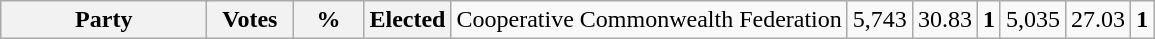<table class="wikitable">
<tr>
<th colspan="2" style="width: 130px">Party</th>
<th style="width: 50px">Votes</th>
<th style="width: 40px">%</th>
<th style="width: 40px">Elected<br>
</th>
<td>Cooperative Commonwealth Federation</td>
<td align="right">5,743</td>
<td align="right">30.83</td>
<td align="center"><strong>1</strong><br></td>
<td align="right">5,035</td>
<td align="right">27.03</td>
<td align="center"><strong>1</strong></td>
</tr>
</table>
